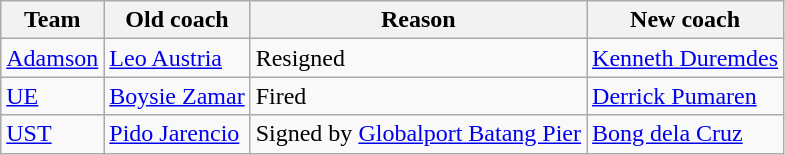<table class="wikitable">
<tr>
<th>Team</th>
<th>Old coach</th>
<th>Reason</th>
<th>New coach</th>
</tr>
<tr>
<td><a href='#'>Adamson</a></td>
<td><a href='#'>Leo Austria</a></td>
<td>Resigned</td>
<td><a href='#'>Kenneth Duremdes</a></td>
</tr>
<tr>
<td><a href='#'>UE</a></td>
<td><a href='#'>Boysie Zamar</a></td>
<td>Fired</td>
<td><a href='#'>Derrick Pumaren</a></td>
</tr>
<tr>
<td><a href='#'>UST</a></td>
<td><a href='#'>Pido Jarencio</a></td>
<td>Signed by <a href='#'>Globalport Batang Pier</a></td>
<td><a href='#'>Bong dela Cruz</a></td>
</tr>
</table>
